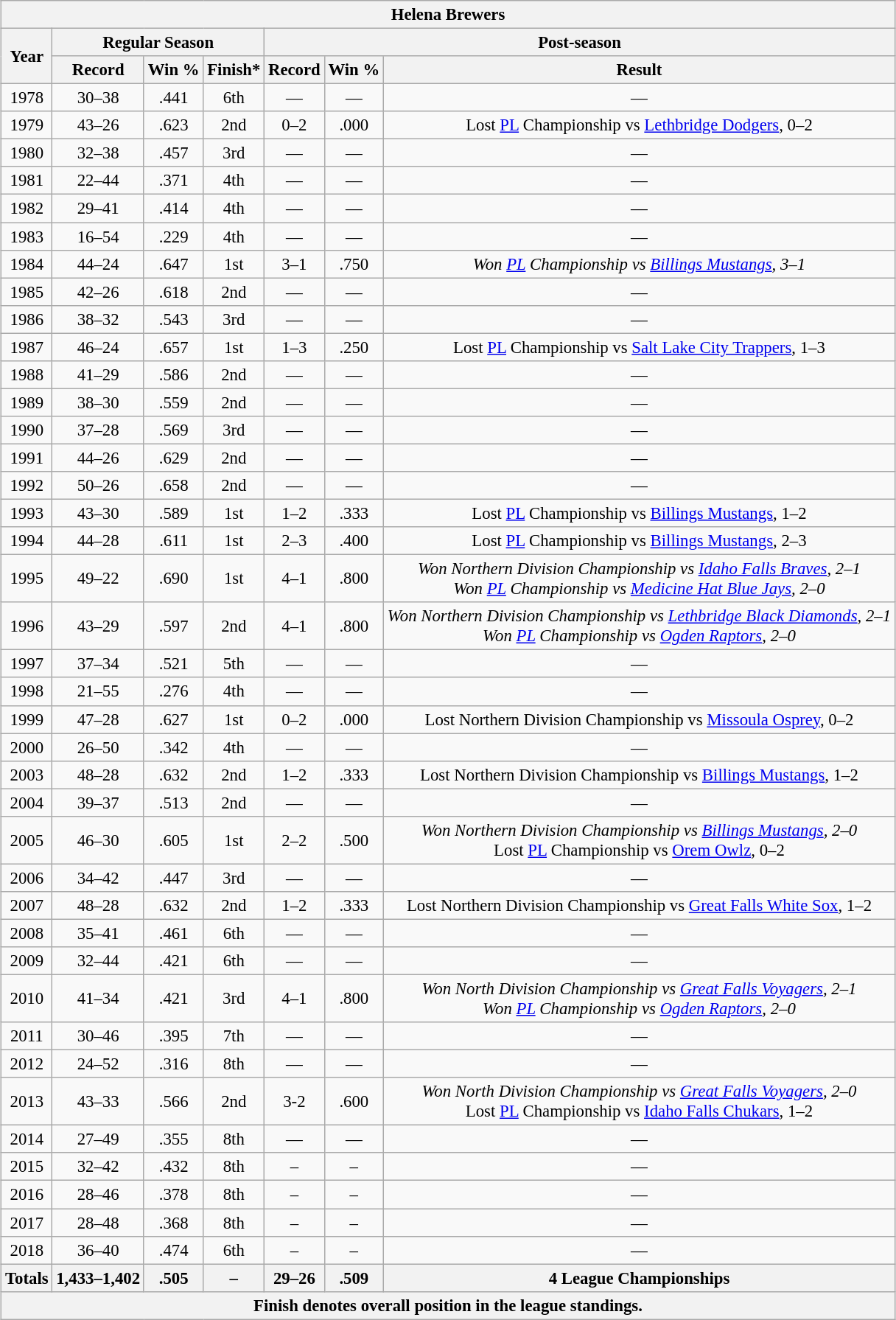<table class="wikitable" style="margin: 1em auto 1em auto; font-size: 95%; text-align:center;">
<tr>
<th colspan="7">Helena Brewers</th>
</tr>
<tr>
<th rowspan="2">Year</th>
<th colspan="3">Regular Season</th>
<th colspan="3">Post-season</th>
</tr>
<tr>
<th>Record</th>
<th>Win %</th>
<th>Finish*</th>
<th>Record</th>
<th>Win %</th>
<th>Result</th>
</tr>
<tr>
<td>1978</td>
<td>30–38</td>
<td>.441</td>
<td>6th</td>
<td>—</td>
<td>—</td>
<td>—</td>
</tr>
<tr>
<td>1979</td>
<td>43–26</td>
<td>.623</td>
<td>2nd</td>
<td>0–2</td>
<td>.000</td>
<td>Lost <a href='#'>PL</a> Championship vs <a href='#'>Lethbridge Dodgers</a>, 0–2</td>
</tr>
<tr>
<td>1980</td>
<td>32–38</td>
<td>.457</td>
<td>3rd</td>
<td>—</td>
<td>—</td>
<td>—</td>
</tr>
<tr>
<td>1981</td>
<td>22–44</td>
<td>.371</td>
<td>4th</td>
<td>—</td>
<td>—</td>
<td>—</td>
</tr>
<tr>
<td>1982</td>
<td>29–41</td>
<td>.414</td>
<td>4th</td>
<td>—</td>
<td>—</td>
<td>—</td>
</tr>
<tr>
<td>1983</td>
<td>16–54</td>
<td>.229</td>
<td>4th</td>
<td>—</td>
<td>—</td>
<td>—</td>
</tr>
<tr>
<td>1984</td>
<td>44–24</td>
<td>.647</td>
<td>1st</td>
<td>3–1</td>
<td>.750</td>
<td><em>Won <a href='#'>PL</a> Championship vs <a href='#'>Billings Mustangs</a>, 3–1</em></td>
</tr>
<tr>
<td>1985</td>
<td>42–26</td>
<td>.618</td>
<td>2nd</td>
<td>—</td>
<td>—</td>
<td>—</td>
</tr>
<tr>
<td>1986</td>
<td>38–32</td>
<td>.543</td>
<td>3rd</td>
<td>—</td>
<td>—</td>
<td>—</td>
</tr>
<tr>
<td>1987</td>
<td>46–24</td>
<td>.657</td>
<td>1st</td>
<td>1–3</td>
<td>.250</td>
<td>Lost <a href='#'>PL</a> Championship vs <a href='#'>Salt Lake City Trappers</a>, 1–3</td>
</tr>
<tr>
<td>1988</td>
<td>41–29</td>
<td>.586</td>
<td>2nd</td>
<td>—</td>
<td>—</td>
<td>—</td>
</tr>
<tr>
<td>1989</td>
<td>38–30</td>
<td>.559</td>
<td>2nd</td>
<td>—</td>
<td>—</td>
<td>—</td>
</tr>
<tr>
<td>1990</td>
<td>37–28</td>
<td>.569</td>
<td>3rd</td>
<td>—</td>
<td>—</td>
<td>—</td>
</tr>
<tr>
<td>1991</td>
<td>44–26</td>
<td>.629</td>
<td>2nd</td>
<td>—</td>
<td>—</td>
<td>—</td>
</tr>
<tr>
<td>1992</td>
<td>50–26</td>
<td>.658</td>
<td>2nd</td>
<td>—</td>
<td>—</td>
<td>—</td>
</tr>
<tr>
<td>1993</td>
<td>43–30</td>
<td>.589</td>
<td>1st</td>
<td>1–2</td>
<td>.333</td>
<td>Lost <a href='#'>PL</a> Championship vs <a href='#'>Billings Mustangs</a>, 1–2</td>
</tr>
<tr>
<td>1994</td>
<td>44–28</td>
<td>.611</td>
<td>1st</td>
<td>2–3</td>
<td>.400</td>
<td>Lost <a href='#'>PL</a> Championship vs <a href='#'>Billings Mustangs</a>, 2–3</td>
</tr>
<tr>
<td>1995</td>
<td>49–22</td>
<td>.690</td>
<td>1st</td>
<td>4–1</td>
<td>.800</td>
<td><em>Won Northern Division Championship vs <a href='#'>Idaho Falls Braves</a>, 2–1</em><br><em>Won <a href='#'>PL</a> Championship vs <a href='#'>Medicine Hat Blue Jays</a>, 2–0</em></td>
</tr>
<tr>
<td>1996</td>
<td>43–29</td>
<td>.597</td>
<td>2nd</td>
<td>4–1</td>
<td>.800</td>
<td><em>Won Northern Division Championship vs <a href='#'>Lethbridge Black Diamonds</a>, 2–1</em><br><em>Won <a href='#'>PL</a> Championship vs <a href='#'>Ogden Raptors</a>, 2–0</em></td>
</tr>
<tr>
<td>1997</td>
<td>37–34</td>
<td>.521</td>
<td>5th</td>
<td>—</td>
<td>—</td>
<td>—</td>
</tr>
<tr>
<td>1998</td>
<td>21–55</td>
<td>.276</td>
<td>4th</td>
<td>—</td>
<td>—</td>
<td>—</td>
</tr>
<tr>
<td>1999</td>
<td>47–28</td>
<td>.627</td>
<td>1st</td>
<td>0–2</td>
<td>.000</td>
<td>Lost Northern Division Championship vs <a href='#'>Missoula Osprey</a>, 0–2<br></td>
</tr>
<tr>
<td>2000</td>
<td>26–50</td>
<td>.342</td>
<td>4th</td>
<td>—</td>
<td>—</td>
<td>—</td>
</tr>
<tr>
<td>2003</td>
<td>48–28</td>
<td>.632</td>
<td>2nd</td>
<td>1–2</td>
<td>.333</td>
<td>Lost Northern Division Championship vs <a href='#'>Billings Mustangs</a>, 1–2<br></td>
</tr>
<tr>
<td>2004</td>
<td>39–37</td>
<td>.513</td>
<td>2nd</td>
<td>—</td>
<td>—</td>
<td>—</td>
</tr>
<tr>
<td>2005</td>
<td>46–30</td>
<td>.605</td>
<td>1st</td>
<td>2–2</td>
<td>.500</td>
<td><em>Won Northern Division Championship vs <a href='#'>Billings Mustangs</a>, 2–0</em><br>Lost <a href='#'>PL</a> Championship vs <a href='#'>Orem Owlz</a>, 0–2</td>
</tr>
<tr>
<td>2006</td>
<td>34–42</td>
<td>.447</td>
<td>3rd</td>
<td>—</td>
<td>—</td>
<td>—</td>
</tr>
<tr>
<td>2007</td>
<td>48–28</td>
<td>.632</td>
<td>2nd</td>
<td>1–2</td>
<td>.333</td>
<td>Lost Northern Division Championship vs <a href='#'>Great Falls White Sox</a>, 1–2</td>
</tr>
<tr>
<td>2008</td>
<td>35–41</td>
<td>.461</td>
<td>6th</td>
<td>—</td>
<td>—</td>
<td>—</td>
</tr>
<tr>
<td>2009</td>
<td>32–44</td>
<td>.421</td>
<td>6th</td>
<td>—</td>
<td>—</td>
<td>—</td>
</tr>
<tr>
<td>2010</td>
<td>41–34</td>
<td>.421</td>
<td>3rd</td>
<td>4–1</td>
<td>.800</td>
<td><em>Won North Division Championship vs <a href='#'>Great Falls Voyagers</a>, 2–1</em><br><em>Won <a href='#'>PL</a> Championship vs <a href='#'>Ogden Raptors</a>, 2–0</em></td>
</tr>
<tr>
<td>2011</td>
<td>30–46</td>
<td>.395</td>
<td>7th</td>
<td>—</td>
<td>—</td>
<td>—</td>
</tr>
<tr>
<td>2012</td>
<td>24–52</td>
<td>.316</td>
<td>8th</td>
<td>—</td>
<td>—</td>
<td>—</td>
</tr>
<tr>
<td>2013</td>
<td>43–33</td>
<td>.566</td>
<td>2nd</td>
<td>3-2</td>
<td>.600</td>
<td><em>Won North Division Championship vs <a href='#'>Great Falls Voyagers</a>, 2–0</em><br>Lost <a href='#'>PL</a> Championship vs <a href='#'>Idaho Falls Chukars</a>, 1–2</td>
</tr>
<tr>
<td>2014</td>
<td>27–49</td>
<td>.355</td>
<td>8th</td>
<td>—</td>
<td>—</td>
<td>—</td>
</tr>
<tr>
<td>2015</td>
<td>32–42</td>
<td>.432</td>
<td>8th</td>
<td>–</td>
<td>–</td>
<td>—</td>
</tr>
<tr>
<td>2016</td>
<td>28–46</td>
<td>.378</td>
<td>8th</td>
<td>–</td>
<td>–</td>
<td>—</td>
</tr>
<tr>
<td>2017</td>
<td>28–48</td>
<td>.368</td>
<td>8th</td>
<td>–</td>
<td>–</td>
<td>—</td>
</tr>
<tr>
<td>2018</td>
<td>36–40</td>
<td>.474</td>
<td>6th</td>
<td>–</td>
<td>–</td>
<td>—</td>
</tr>
<tr>
<th>Totals</th>
<th>1,433–1,402</th>
<th>.505</th>
<th>–</th>
<th>29–26</th>
<th>.509</th>
<th>4 League Championships</th>
</tr>
<tr>
<th colspan="9"> Finish denotes overall position in the league standings.</th>
</tr>
</table>
